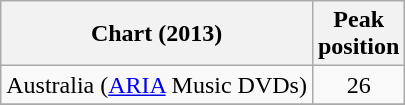<table class="wikitable sortable">
<tr>
<th>Chart (2013)</th>
<th>Peak<br>position</th>
</tr>
<tr>
<td>Australia (<a href='#'>ARIA</a> Music DVDs)</td>
<td style="text-align:center;">26</td>
</tr>
<tr>
</tr>
</table>
